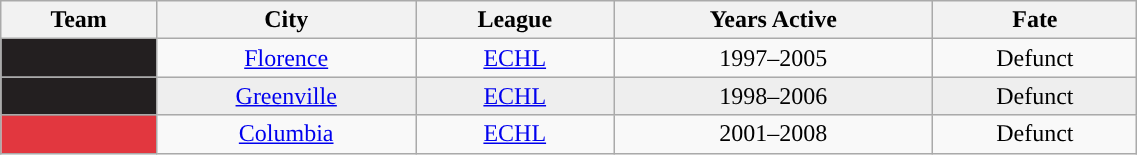<table class="wikitable sortable" width="60%">
<tr>
<th>Team</th>
<th>City</th>
<th>League</th>
<th>Years Active</th>
<th>Fate</th>
</tr>
<tr align=center>
<td style="color:white; background:#231f20; "><strong><a href='#'></a></strong></td>
<td><a href='#'>Florence</a></td>
<td><a href='#'>ECHL</a></td>
<td>1997–2005</td>
<td>Defunct</td>
</tr>
<tr align=center bgcolor=eeeeee>
<td style="color:white; background:#231f20; "><strong><a href='#'></a></strong></td>
<td><a href='#'>Greenville</a></td>
<td><a href='#'>ECHL</a></td>
<td>1998–2006</td>
<td>Defunct</td>
</tr>
<tr align=center>
<td style="color:white; background:#e2373f; "><strong><a href='#'></a></strong></td>
<td><a href='#'>Columbia</a></td>
<td><a href='#'>ECHL</a></td>
<td>2001–2008</td>
<td>Defunct</td>
</tr>
</table>
